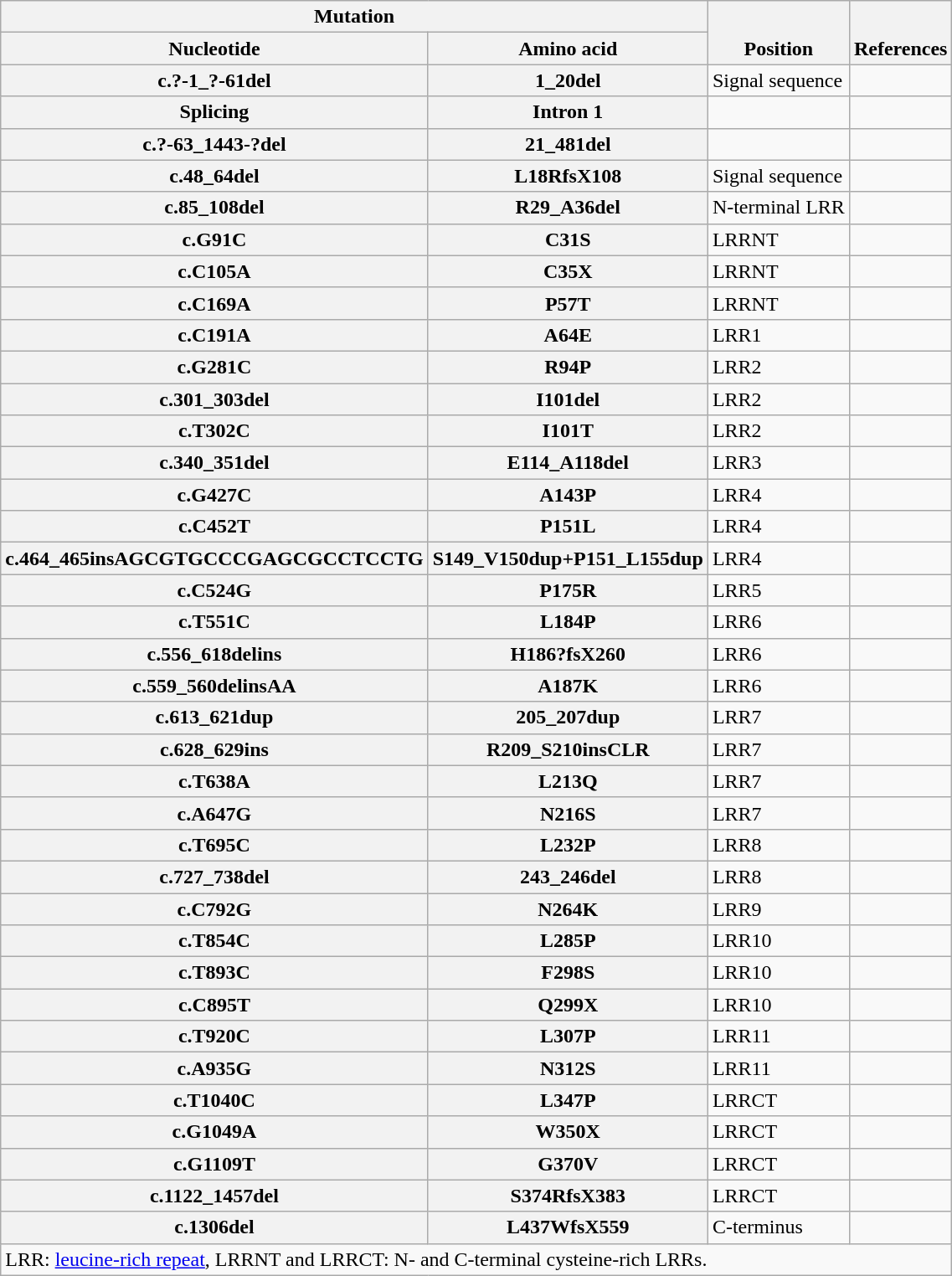<table class="wikitable">
<tr valign="bottom">
<th colspan="2">Mutation</th>
<th rowspan="2">Position</th>
<th rowspan="2">References</th>
</tr>
<tr>
<th>Nucleotide</th>
<th>Amino acid</th>
</tr>
<tr>
<th>c.?-1_?-61del</th>
<th>1_20del</th>
<td>Signal sequence</td>
<td></td>
</tr>
<tr>
<th>Splicing</th>
<th>Intron 1</th>
<td></td>
<td></td>
</tr>
<tr>
<th>c.?-63_1443-?del</th>
<th>21_481del</th>
<td></td>
<td></td>
</tr>
<tr>
<th>c.48_64del</th>
<th>L18RfsX108</th>
<td>Signal sequence</td>
<td></td>
</tr>
<tr>
<th>c.85_108del</th>
<th>R29_A36del</th>
<td>N-terminal LRR</td>
<td></td>
</tr>
<tr>
<th>c.G91C</th>
<th>C31S</th>
<td>LRRNT</td>
<td></td>
</tr>
<tr>
<th>c.C105A</th>
<th>C35X</th>
<td>LRRNT</td>
<td></td>
</tr>
<tr>
<th>c.C169A</th>
<th>P57T</th>
<td>LRRNT</td>
<td></td>
</tr>
<tr>
<th>c.C191A</th>
<th>A64E</th>
<td>LRR1</td>
<td></td>
</tr>
<tr>
<th>c.G281C</th>
<th>R94P</th>
<td>LRR2</td>
<td></td>
</tr>
<tr>
<th>c.301_303del</th>
<th>I101del</th>
<td>LRR2</td>
<td></td>
</tr>
<tr>
<th>c.T302C</th>
<th>I101T</th>
<td>LRR2</td>
<td></td>
</tr>
<tr>
<th>c.340_351del</th>
<th>E114_A118del</th>
<td>LRR3</td>
<td></td>
</tr>
<tr>
<th>c.G427C</th>
<th>A143P</th>
<td>LRR4</td>
<td></td>
</tr>
<tr>
<th>c.C452T</th>
<th>P151L</th>
<td>LRR4</td>
<td></td>
</tr>
<tr>
<th>c.464_465insAGCGTGCCCGAGCGCCTCCTG</th>
<th>S149_V150dup+P151_L155dup</th>
<td>LRR4</td>
<td></td>
</tr>
<tr>
<th>c.C524G</th>
<th>P175R</th>
<td>LRR5</td>
<td></td>
</tr>
<tr>
<th>c.T551C</th>
<th>L184P</th>
<td>LRR6</td>
<td></td>
</tr>
<tr>
<th>c.556_618delins</th>
<th>H186?fsX260</th>
<td>LRR6</td>
<td></td>
</tr>
<tr>
<th>c.559_560delinsAA</th>
<th>A187K</th>
<td>LRR6</td>
<td></td>
</tr>
<tr>
<th>c.613_621dup</th>
<th>205_207dup</th>
<td>LRR7</td>
<td></td>
</tr>
<tr>
<th>c.628_629ins</th>
<th>R209_S210insCLR</th>
<td>LRR7</td>
<td></td>
</tr>
<tr>
<th>c.T638A</th>
<th>L213Q</th>
<td>LRR7</td>
<td></td>
</tr>
<tr>
<th>c.A647G</th>
<th>N216S</th>
<td>LRR7</td>
<td></td>
</tr>
<tr>
<th>c.T695C</th>
<th>L232P</th>
<td>LRR8</td>
<td></td>
</tr>
<tr>
<th>c.727_738del</th>
<th>243_246del</th>
<td>LRR8</td>
<td></td>
</tr>
<tr>
<th>c.C792G</th>
<th>N264K</th>
<td>LRR9</td>
<td></td>
</tr>
<tr>
<th>c.T854C</th>
<th>L285P</th>
<td>LRR10</td>
<td></td>
</tr>
<tr>
<th>c.T893C</th>
<th>F298S</th>
<td>LRR10</td>
<td></td>
</tr>
<tr>
<th>c.C895T</th>
<th>Q299X</th>
<td>LRR10</td>
<td></td>
</tr>
<tr>
<th>c.T920C</th>
<th>L307P</th>
<td>LRR11</td>
<td></td>
</tr>
<tr>
<th>c.A935G</th>
<th>N312S</th>
<td>LRR11</td>
<td></td>
</tr>
<tr>
<th>c.T1040C</th>
<th>L347P</th>
<td>LRRCT</td>
<td></td>
</tr>
<tr>
<th>c.G1049A</th>
<th>W350X</th>
<td>LRRCT</td>
<td></td>
</tr>
<tr>
<th>c.G1109T</th>
<th>G370V</th>
<td>LRRCT</td>
<td></td>
</tr>
<tr>
<th>c.1122_1457del</th>
<th>S374RfsX383</th>
<td>LRRCT</td>
<td></td>
</tr>
<tr>
<th>c.1306del</th>
<th>L437WfsX559</th>
<td>C-terminus</td>
<td></td>
</tr>
<tr>
<td colspan="4">LRR: <a href='#'>leucine-rich repeat</a>, LRRNT and LRRCT: N- and C-terminal cysteine-rich LRRs.</td>
</tr>
</table>
